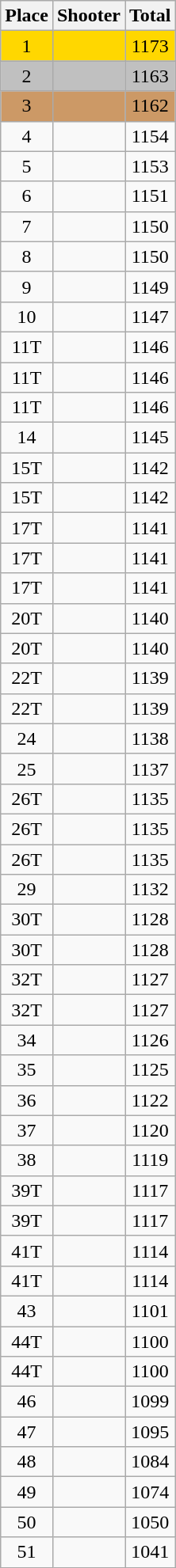<table class=wikitable style="text-align:center">
<tr>
<th>Place</th>
<th>Shooter</th>
<th>Total</th>
</tr>
<tr align=center bgcolor=gold>
<td>1</td>
<td align=left></td>
<td>1173</td>
</tr>
<tr align=center bgcolor=silver>
<td>2</td>
<td align=left></td>
<td>1163</td>
</tr>
<tr align=center bgcolor=cc9966>
<td>3</td>
<td align=left></td>
<td>1162</td>
</tr>
<tr>
<td>4</td>
<td align=left></td>
<td>1154</td>
</tr>
<tr>
<td>5</td>
<td align=left></td>
<td>1153</td>
</tr>
<tr>
<td>6</td>
<td align=left></td>
<td>1151</td>
</tr>
<tr>
<td>7</td>
<td align=left></td>
<td>1150</td>
</tr>
<tr>
<td>8</td>
<td align=left></td>
<td>1150</td>
</tr>
<tr>
<td>9</td>
<td align=left></td>
<td>1149</td>
</tr>
<tr>
<td>10</td>
<td align=left></td>
<td>1147</td>
</tr>
<tr>
<td>11T</td>
<td align=left></td>
<td>1146</td>
</tr>
<tr>
<td>11T</td>
<td align=left></td>
<td>1146</td>
</tr>
<tr>
<td>11T</td>
<td align=left></td>
<td>1146</td>
</tr>
<tr>
<td>14</td>
<td align=left></td>
<td>1145</td>
</tr>
<tr>
<td>15T</td>
<td align=left></td>
<td>1142</td>
</tr>
<tr>
<td>15T</td>
<td align=left></td>
<td>1142</td>
</tr>
<tr>
<td>17T</td>
<td align=left></td>
<td>1141</td>
</tr>
<tr>
<td>17T</td>
<td align=left></td>
<td>1141</td>
</tr>
<tr>
<td>17T</td>
<td align=left></td>
<td>1141</td>
</tr>
<tr>
<td>20T</td>
<td align=left></td>
<td>1140</td>
</tr>
<tr>
<td>20T</td>
<td align=left></td>
<td>1140</td>
</tr>
<tr>
<td>22T</td>
<td align=left></td>
<td>1139</td>
</tr>
<tr>
<td>22T</td>
<td align=left></td>
<td>1139</td>
</tr>
<tr>
<td>24</td>
<td align=left></td>
<td>1138</td>
</tr>
<tr>
<td>25</td>
<td align=left></td>
<td>1137</td>
</tr>
<tr>
<td>26T</td>
<td align=left></td>
<td>1135</td>
</tr>
<tr>
<td>26T</td>
<td align=left></td>
<td>1135</td>
</tr>
<tr>
<td>26T</td>
<td align=left></td>
<td>1135</td>
</tr>
<tr>
<td>29</td>
<td align=left></td>
<td>1132</td>
</tr>
<tr>
<td>30T</td>
<td align=left></td>
<td>1128</td>
</tr>
<tr>
<td>30T</td>
<td align=left></td>
<td>1128</td>
</tr>
<tr>
<td>32T</td>
<td align=left></td>
<td>1127</td>
</tr>
<tr>
<td>32T</td>
<td align=left></td>
<td>1127</td>
</tr>
<tr>
<td>34</td>
<td align=left></td>
<td>1126</td>
</tr>
<tr>
<td>35</td>
<td align=left></td>
<td>1125</td>
</tr>
<tr>
<td>36</td>
<td align=left></td>
<td>1122</td>
</tr>
<tr>
<td>37</td>
<td align=left></td>
<td>1120</td>
</tr>
<tr>
<td>38</td>
<td align=left></td>
<td>1119</td>
</tr>
<tr>
<td>39T</td>
<td align=left></td>
<td>1117</td>
</tr>
<tr>
<td>39T</td>
<td align=left></td>
<td>1117</td>
</tr>
<tr>
<td>41T</td>
<td align=left></td>
<td>1114</td>
</tr>
<tr>
<td>41T</td>
<td align=left></td>
<td>1114</td>
</tr>
<tr>
<td>43</td>
<td align=left></td>
<td>1101</td>
</tr>
<tr>
<td>44T</td>
<td align=left></td>
<td>1100</td>
</tr>
<tr>
<td>44T</td>
<td align=left></td>
<td>1100</td>
</tr>
<tr>
<td>46</td>
<td align=left></td>
<td>1099</td>
</tr>
<tr>
<td>47</td>
<td align=left></td>
<td>1095</td>
</tr>
<tr>
<td>48</td>
<td align=left></td>
<td>1084</td>
</tr>
<tr>
<td>49</td>
<td align=left></td>
<td>1074</td>
</tr>
<tr>
<td>50</td>
<td align=left></td>
<td>1050</td>
</tr>
<tr>
<td>51</td>
<td align=left></td>
<td>1041</td>
</tr>
</table>
